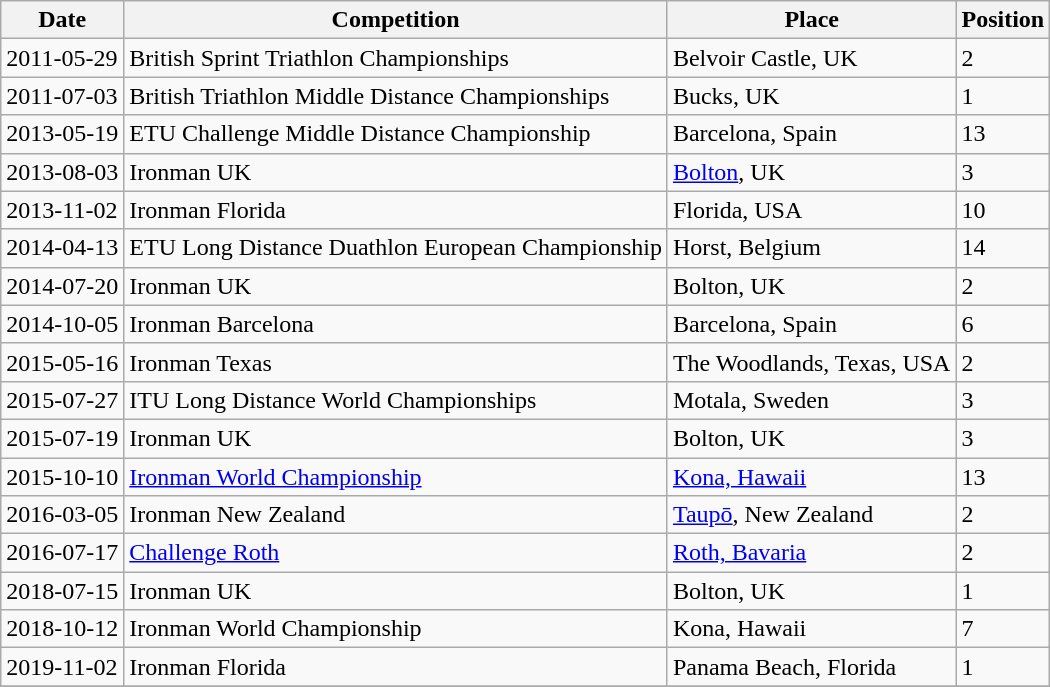<table class="wikitable sortable">
<tr>
<th>Date</th>
<th>Competition</th>
<th>Place</th>
<th>Position</th>
</tr>
<tr>
<td>2011-05-29</td>
<td>British Sprint Triathlon Championships</td>
<td>Belvoir Castle, UK</td>
<td>2</td>
</tr>
<tr>
<td>2011-07-03</td>
<td>British Triathlon Middle Distance Championships</td>
<td>Bucks, UK</td>
<td>1</td>
</tr>
<tr>
<td>2013-05-19</td>
<td>ETU Challenge Middle Distance Championship</td>
<td>Barcelona, Spain</td>
<td>13</td>
</tr>
<tr>
<td>2013-08-03</td>
<td>Ironman UK</td>
<td><a href='#'>Bolton</a>, UK</td>
<td>3</td>
</tr>
<tr>
<td>2013-11-02</td>
<td>Ironman Florida</td>
<td>Florida, USA</td>
<td>10</td>
</tr>
<tr>
<td>2014-04-13</td>
<td>ETU Long Distance Duathlon European Championship</td>
<td>Horst, Belgium</td>
<td>14</td>
</tr>
<tr>
<td>2014-07-20</td>
<td>Ironman UK</td>
<td>Bolton, UK</td>
<td>2</td>
</tr>
<tr>
<td>2014-10-05</td>
<td>Ironman Barcelona</td>
<td>Barcelona, Spain</td>
<td>6</td>
</tr>
<tr>
<td>2015-05-16</td>
<td>Ironman Texas</td>
<td>The Woodlands, Texas, USA</td>
<td>2</td>
</tr>
<tr>
<td>2015-07-27</td>
<td>ITU Long Distance World Championships</td>
<td>Motala, Sweden</td>
<td>3</td>
</tr>
<tr>
<td>2015-07-19</td>
<td>Ironman UK</td>
<td>Bolton, UK</td>
<td>3</td>
</tr>
<tr>
<td>2015-10-10</td>
<td><a href='#'>Ironman World Championship</a></td>
<td><a href='#'>Kona, Hawaii</a></td>
<td>13</td>
</tr>
<tr>
<td>2016-03-05</td>
<td>Ironman New Zealand</td>
<td><a href='#'>Taupō</a>, New Zealand</td>
<td>2</td>
</tr>
<tr>
<td>2016-07-17</td>
<td><a href='#'>Challenge Roth</a></td>
<td><a href='#'>Roth, Bavaria</a></td>
<td>2</td>
</tr>
<tr 2017-09-09>
<td>2018-07-15</td>
<td>Ironman UK</td>
<td>Bolton, UK</td>
<td>1</td>
</tr>
<tr>
<td>2018-10-12</td>
<td>Ironman World Championship</td>
<td>Kona, Hawaii</td>
<td Kona, Hawaii>7</td>
</tr>
<tr>
<td>2019-11-02</td>
<td>Ironman Florida</td>
<td>Panama Beach, Florida</td>
<td Panama Beach, Florida>1</td>
</tr>
<tr 2020-03-07     Ironman New Zealand 1st>
</tr>
</table>
